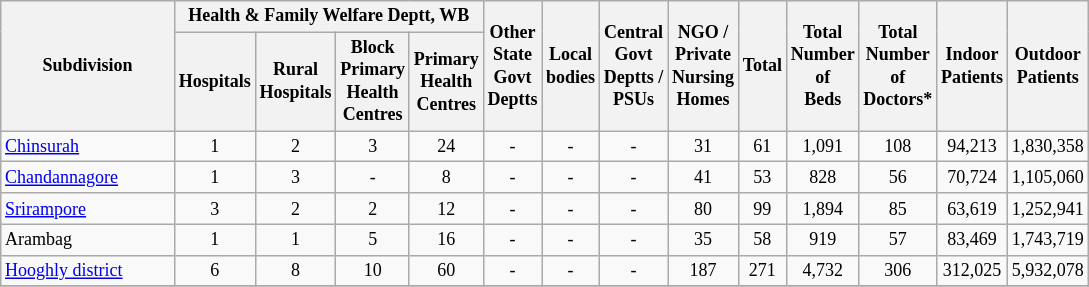<table class="wikitable" style="text-align:center;font-size: 9pt">
<tr>
<th width="110" rowspan="2">Subdivision</th>
<th width="160" colspan="4" rowspan="1">Health & Family Welfare Deptt, WB</th>
<th widthspan="110" rowspan="2">Other<br>State<br>Govt<br>Deptts</th>
<th widthspan="110" rowspan="2">Local<br>bodies</th>
<th widthspan="110" rowspan="2">Central<br>Govt<br>Deptts /<br>PSUs</th>
<th widthspan="110" rowspan="2">NGO /<br>Private<br>Nursing<br>Homes</th>
<th widthspan="110" rowspan="2">Total</th>
<th widthspan="110" rowspan="2">Total<br>Number<br>of<br>Beds</th>
<th widthspan="110" rowspan="2">Total<br>Number<br>of<br>Doctors*</th>
<th widthspan="130" rowspan="2">Indoor<br>Patients</th>
<th widthspan="130" rowspan="2">Outdoor<br>Patients</th>
</tr>
<tr>
<th width="40">Hospitals<br></th>
<th width="40">Rural<br>Hospitals<br></th>
<th width="40">Block<br>Primary<br>Health<br>Centres<br></th>
<th width="40">Primary<br>Health<br>Centres<br></th>
</tr>
<tr>
<td align=left><a href='#'>Chinsurah</a></td>
<td align="center">1</td>
<td align="center">2</td>
<td align="center">3</td>
<td align="center">24</td>
<td align="center">-</td>
<td align="center">-</td>
<td align="center">-</td>
<td align="center">31</td>
<td align="center">61</td>
<td align="center">1,091</td>
<td align="center">108</td>
<td align="center">94,213</td>
<td align="center">1,830,358</td>
</tr>
<tr>
<td align=left><a href='#'>Chandannagore</a></td>
<td align="center">1</td>
<td align="center">3</td>
<td align="center">-</td>
<td align="center">8</td>
<td align="center">-</td>
<td align="center">-</td>
<td align="center">-</td>
<td align="center">41</td>
<td align="center">53</td>
<td align="center">828</td>
<td align="center">56</td>
<td align="center">70,724</td>
<td align="center">1,105,060</td>
</tr>
<tr>
<td align=left><a href='#'>Srirampore</a></td>
<td align="center">3</td>
<td align="center">2</td>
<td align="center">2</td>
<td align="center">12</td>
<td align="center">-</td>
<td align="center">-</td>
<td align="center">-</td>
<td align="center">80</td>
<td align="center">99</td>
<td align="center">1,894</td>
<td align="center">85</td>
<td align="center">63,619</td>
<td align="center">1,252,941</td>
</tr>
<tr>
<td align=left>Arambag</td>
<td align="center">1</td>
<td align="center">1</td>
<td align="center">5</td>
<td align="center">16</td>
<td align="center">-</td>
<td align="center">-</td>
<td align="center">-</td>
<td align="center">35</td>
<td align="center">58</td>
<td align="center">919</td>
<td align="center">57</td>
<td align="center">83,469</td>
<td align="center">1,743,719</td>
</tr>
<tr>
<td align=left><a href='#'>Hooghly district</a></td>
<td align="center">6</td>
<td align="center">8</td>
<td align="center">10</td>
<td align="center">60</td>
<td align="center">-</td>
<td align="center">-</td>
<td align="center">-</td>
<td align="center">187</td>
<td align="center">271</td>
<td align="center">4,732</td>
<td align="center">306</td>
<td align="center">312,025</td>
<td align="center">5,932,078</td>
</tr>
<tr>
</tr>
</table>
